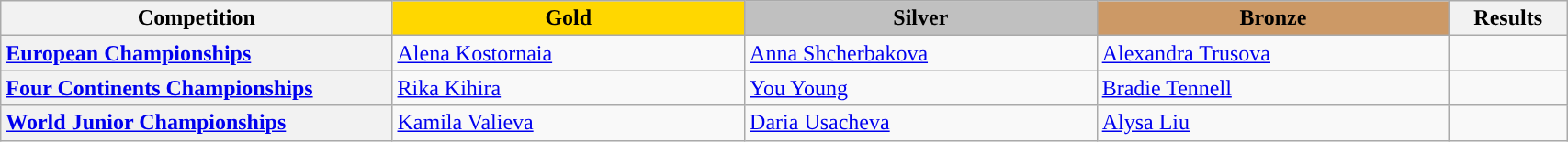<table class="wikitable unsortable" style="text-align:left; width:90%">
<tr>
<th scope="col" style="text-align:center; width:25%;">Competition</th>
<td scope="col" style="text-align:center; width:22.5%; background:gold"><strong>Gold</strong></td>
<td scope="col" style="text-align:center; width:22.5%; background:silver"><strong>Silver</strong></td>
<td scope="col" style="text-align:center; width:22.5%; background:#c96"><strong>Bronze</strong></td>
<th scope="col" style="text-align:center; width:7.5%;">Results</th>
</tr>
<tr>
<th scope="row" style="text-align:left"> <a href='#'>European Championships</a></th>
<td> <a href='#'>Alena Kostornaia</a></td>
<td> <a href='#'>Anna Shcherbakova</a></td>
<td> <a href='#'>Alexandra Trusova</a></td>
<td></td>
</tr>
<tr>
<th scope="row" style="text-align:left"> <a href='#'>Four Continents Championships</a></th>
<td> <a href='#'>Rika Kihira</a></td>
<td> <a href='#'>You Young</a></td>
<td> <a href='#'>Bradie Tennell</a></td>
<td></td>
</tr>
<tr>
<th scope="row" style="text-align:left"> <a href='#'>World Junior Championships</a></th>
<td> <a href='#'>Kamila Valieva</a></td>
<td> <a href='#'>Daria Usacheva</a></td>
<td> <a href='#'>Alysa Liu</a></td>
<td></td>
</tr>
</table>
